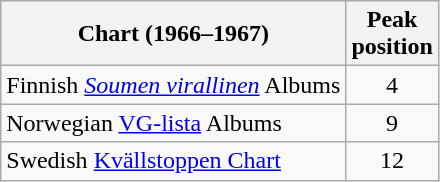<table class="wikitable sortable" style="text-align:center;">
<tr>
<th scope="col">Chart (1966–1967)</th>
<th scope="col">Peak<br>position</th>
</tr>
<tr>
<td align="left">Finnish <em><a href='#'>Soumen virallinen</a></em> Albums</td>
<td align="center">4</td>
</tr>
<tr>
<td align="left">Norwegian <a href='#'>VG-lista</a> Albums</td>
<td>9</td>
</tr>
<tr>
<td align="left">Swedish <a href='#'>Kvällstoppen Chart</a></td>
<td>12</td>
</tr>
</table>
